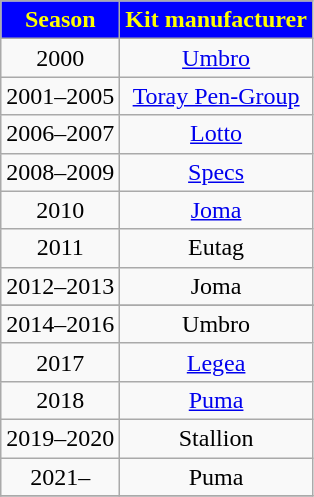<table class="wikitable" style="text-align: center">
<tr>
<th style="background:blue; color:yellow;">Season</th>
<th style="background:blue; color:yellow;">Kit manufacturer</th>
</tr>
<tr>
<td>2000</td>
<td><a href='#'>Umbro</a></td>
</tr>
<tr>
<td>2001–2005</td>
<td><a href='#'>Toray Pen-Group</a></td>
</tr>
<tr>
<td>2006–2007</td>
<td><a href='#'>Lotto</a></td>
</tr>
<tr>
<td>2008–2009</td>
<td><a href='#'>Specs</a></td>
</tr>
<tr>
<td>2010</td>
<td><a href='#'>Joma</a></td>
</tr>
<tr>
<td>2011</td>
<td>Eutag</td>
</tr>
<tr>
<td>2012–2013</td>
<td>Joma</td>
</tr>
<tr>
</tr>
<tr>
<td>2014–2016</td>
<td>Umbro</td>
</tr>
<tr>
<td>2017</td>
<td><a href='#'>Legea</a></td>
</tr>
<tr>
<td>2018</td>
<td><a href='#'>Puma</a></td>
</tr>
<tr>
<td>2019–2020</td>
<td>Stallion</td>
</tr>
<tr>
<td>2021–</td>
<td>Puma</td>
</tr>
<tr>
</tr>
</table>
